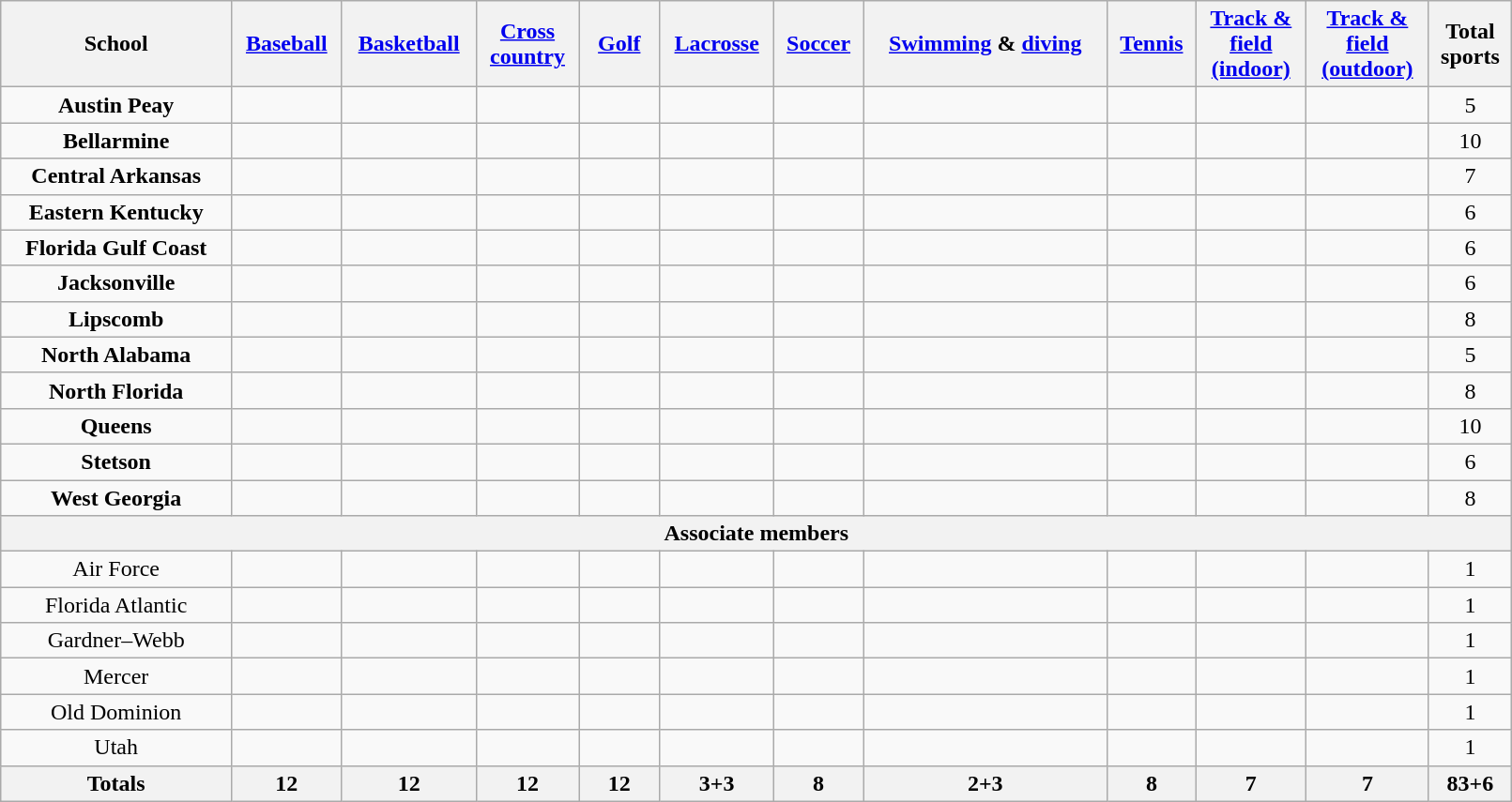<table class="wikitable sortable" style="text-align:center; width:85%">
<tr style="text-align:center">
<th>School</th>
<th><a href='#'>Baseball</a></th>
<th><a href='#'>Basketball</a></th>
<th><a href='#'>Cross<br>country</a></th>
<th width=50px><a href='#'>Golf</a></th>
<th><a href='#'>Lacrosse</a></th>
<th><a href='#'>Soccer</a></th>
<th><a href='#'>Swimming</a> & <a href='#'>diving</a></th>
<th><a href='#'>Tennis</a></th>
<th><a href='#'>Track &<br>field<br>(indoor)</a></th>
<th><a href='#'>Track &<br>field<br>(outdoor)</a></th>
<th>Total<br>sports</th>
</tr>
<tr align=center>
<td><strong>Austin Peay</strong></td>
<td></td>
<td></td>
<td></td>
<td></td>
<td></td>
<td></td>
<td></td>
<td></td>
<td></td>
<td></td>
<td>5</td>
</tr>
<tr align=center>
<td><strong>Bellarmine</strong></td>
<td></td>
<td></td>
<td></td>
<td></td>
<td></td>
<td></td>
<td></td>
<td></td>
<td></td>
<td></td>
<td>10</td>
</tr>
<tr align=center>
<td><strong>Central Arkansas</strong></td>
<td></td>
<td></td>
<td></td>
<td></td>
<td></td>
<td></td>
<td></td>
<td></td>
<td></td>
<td></td>
<td>7</td>
</tr>
<tr align=center>
<td><strong>Eastern Kentucky</strong></td>
<td></td>
<td></td>
<td></td>
<td></td>
<td></td>
<td></td>
<td></td>
<td></td>
<td></td>
<td></td>
<td>6</td>
</tr>
<tr align=center>
<td><strong>Florida Gulf Coast</strong></td>
<td></td>
<td></td>
<td></td>
<td></td>
<td></td>
<td></td>
<td></td>
<td></td>
<td></td>
<td></td>
<td>6</td>
</tr>
<tr align=center>
<td><strong>Jacksonville</strong></td>
<td></td>
<td></td>
<td></td>
<td></td>
<td></td>
<td></td>
<td></td>
<td></td>
<td></td>
<td></td>
<td>6</td>
</tr>
<tr align=center>
<td><strong>Lipscomb</strong></td>
<td></td>
<td></td>
<td></td>
<td></td>
<td></td>
<td></td>
<td></td>
<td></td>
<td></td>
<td></td>
<td>8</td>
</tr>
<tr align=center>
<td><strong>North Alabama</strong></td>
<td></td>
<td></td>
<td></td>
<td></td>
<td></td>
<td></td>
<td></td>
<td></td>
<td></td>
<td></td>
<td>5</td>
</tr>
<tr align=center>
<td><strong>North Florida</strong></td>
<td></td>
<td></td>
<td></td>
<td></td>
<td></td>
<td></td>
<td></td>
<td></td>
<td></td>
<td></td>
<td>8</td>
</tr>
<tr align=center>
<td><strong>Queens</strong></td>
<td></td>
<td></td>
<td></td>
<td></td>
<td></td>
<td></td>
<td></td>
<td></td>
<td></td>
<td></td>
<td>10</td>
</tr>
<tr align=center>
<td><strong>Stetson</strong></td>
<td></td>
<td></td>
<td></td>
<td></td>
<td></td>
<td></td>
<td></td>
<td></td>
<td></td>
<td></td>
<td>6</td>
</tr>
<tr align=center>
<td><strong>West Georgia</strong></td>
<td></td>
<td></td>
<td></td>
<td></td>
<td></td>
<td></td>
<td></td>
<td></td>
<td></td>
<td></td>
<td>8</td>
</tr>
<tr>
<th colspan=12>Associate members</th>
</tr>
<tr align=center>
<td>Air Force</td>
<td></td>
<td></td>
<td></td>
<td></td>
<td></td>
<td></td>
<td></td>
<td></td>
<td></td>
<td></td>
<td>1</td>
</tr>
<tr align=center>
<td>Florida Atlantic</td>
<td></td>
<td></td>
<td></td>
<td></td>
<td></td>
<td></td>
<td></td>
<td></td>
<td></td>
<td></td>
<td>1</td>
</tr>
<tr align=center>
<td>Gardner–Webb</td>
<td></td>
<td></td>
<td></td>
<td></td>
<td></td>
<td></td>
<td></td>
<td></td>
<td></td>
<td></td>
<td>1</td>
</tr>
<tr align=center>
<td>Mercer</td>
<td></td>
<td></td>
<td></td>
<td></td>
<td></td>
<td></td>
<td></td>
<td></td>
<td></td>
<td></td>
<td>1</td>
</tr>
<tr align=center>
<td>Old Dominion</td>
<td></td>
<td></td>
<td></td>
<td></td>
<td></td>
<td></td>
<td></td>
<td></td>
<td></td>
<td></td>
<td>1</td>
</tr>
<tr align=center>
<td>Utah</td>
<td></td>
<td></td>
<td></td>
<td></td>
<td></td>
<td></td>
<td></td>
<td></td>
<td></td>
<td></td>
<td>1<br></td>
</tr>
<tr align=center>
<th>Totals</th>
<th>12</th>
<th>12</th>
<th>12</th>
<th>12</th>
<th>3+3</th>
<th>8</th>
<th>2+3</th>
<th>8</th>
<th>7</th>
<th>7</th>
<th>83+6</th>
</tr>
</table>
